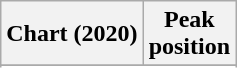<table class="wikitable sortable plainrowheaders" style="text-align:center">
<tr>
<th scope="col">Chart (2020)</th>
<th scope="col">Peak<br>position</th>
</tr>
<tr>
</tr>
<tr>
</tr>
</table>
